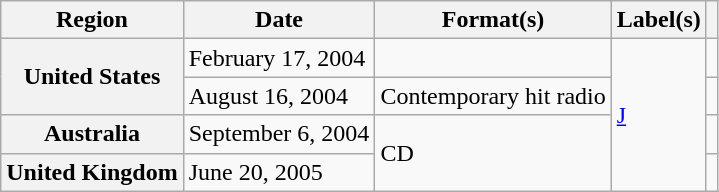<table class="wikitable plainrowheaders">
<tr>
<th scope="col">Region</th>
<th scope="col">Date</th>
<th scope="col">Format(s)</th>
<th scope="col">Label(s)</th>
<th scope="col"></th>
</tr>
<tr>
<th scope="row" rowspan="2">United States</th>
<td>February 17, 2004</td>
<td></td>
<td rowspan="4"><a href='#'>J</a></td>
<td></td>
</tr>
<tr>
<td>August 16, 2004</td>
<td>Contemporary hit radio</td>
<td></td>
</tr>
<tr>
<th scope="row">Australia</th>
<td>September 6, 2004</td>
<td rowspan="2">CD</td>
<td></td>
</tr>
<tr>
<th scope="row" rowspan="2">United Kingdom</th>
<td>June 20, 2005</td>
<td></td>
</tr>
</table>
